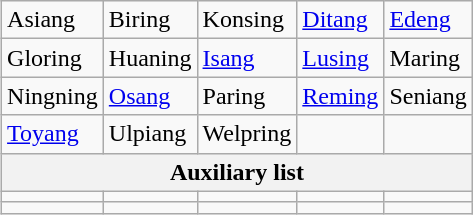<table class="wikitable" align=right>
<tr>
<td>Asiang</td>
<td>Biring</td>
<td>Konsing</td>
<td><a href='#'>Ditang</a></td>
<td><a href='#'>Edeng</a></td>
</tr>
<tr>
<td>Gloring</td>
<td>Huaning</td>
<td><a href='#'>Isang</a></td>
<td><a href='#'>Lusing</a></td>
<td>Maring</td>
</tr>
<tr>
<td>Ningning</td>
<td><a href='#'>Osang</a></td>
<td>Paring</td>
<td><a href='#'>Reming</a></td>
<td>Seniang</td>
</tr>
<tr>
<td><a href='#'>Toyang</a></td>
<td>Ulpiang</td>
<td>Welpring</td>
<td></td>
<td></td>
</tr>
<tr>
<th colspan=5>Auxiliary list</th>
</tr>
<tr>
<td></td>
<td></td>
<td></td>
<td></td>
<td></td>
</tr>
<tr>
<td></td>
<td></td>
<td></td>
<td></td>
<td></td>
</tr>
</table>
